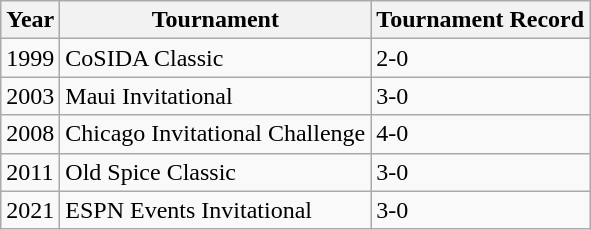<table class="wikitable sortable">
<tr>
<th scope="col"">Year</th>
<th scope="col"">Tournament</th>
<th scope="col"">Tournament Record</th>
</tr>
<tr>
<td>1999</td>
<td>CoSIDA Classic</td>
<td>2-0</td>
</tr>
<tr>
<td>2003</td>
<td>Maui Invitational</td>
<td>3-0</td>
</tr>
<tr>
<td>2008</td>
<td>Chicago Invitational Challenge</td>
<td>4-0</td>
</tr>
<tr>
<td>2011</td>
<td>Old Spice Classic</td>
<td>3-0</td>
</tr>
<tr>
<td>2021</td>
<td>ESPN Events Invitational</td>
<td>3-0</td>
</tr>
</table>
